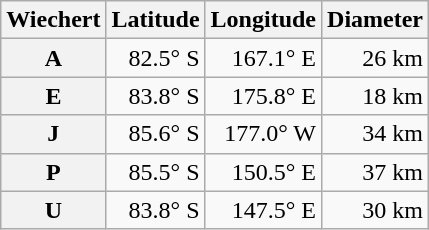<table class="wikitable" style="text-align: right;">
<tr>
<th scope="col">Wiechert</th>
<th scope="col">Latitude</th>
<th scope="col">Longitude</th>
<th scope="col">Diameter</th>
</tr>
<tr>
<th scope="row">A</th>
<td>82.5° S</td>
<td>167.1° E</td>
<td>26 km</td>
</tr>
<tr>
<th scope="row">E</th>
<td>83.8° S</td>
<td>175.8° E</td>
<td>18 km</td>
</tr>
<tr>
<th scope="row">J</th>
<td>85.6° S</td>
<td>177.0° W</td>
<td>34 km</td>
</tr>
<tr>
<th scope="row">P</th>
<td>85.5° S</td>
<td>150.5° E</td>
<td>37 km</td>
</tr>
<tr>
<th scope="row">U</th>
<td>83.8° S</td>
<td>147.5° E</td>
<td>30 km</td>
</tr>
</table>
